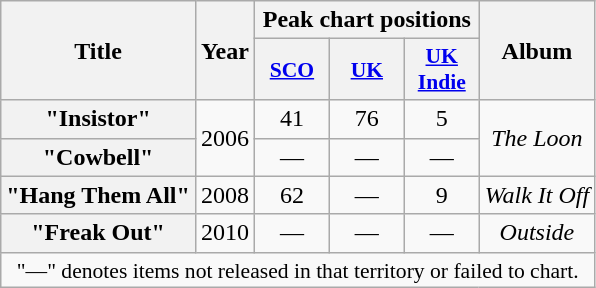<table class="wikitable plainrowheaders" style="text-align:center;">
<tr>
<th scope="col" rowspan="2">Title</th>
<th scope="col" rowspan="2">Year</th>
<th scope="col" colspan="3">Peak chart positions</th>
<th scope="col" rowspan="2">Album</th>
</tr>
<tr>
<th scope="col" style="width:3em;font-size:90%;"><a href='#'>SCO</a><br></th>
<th scope="col" style="width:3em;font-size:90%;"><a href='#'>UK</a><br></th>
<th scope="col" style="width:3em;font-size:90%;"><a href='#'>UK<br>Indie</a><br></th>
</tr>
<tr>
<th scope="row">"Insistor"</th>
<td rowspan="2">2006</td>
<td>41</td>
<td>76</td>
<td>5</td>
<td rowspan="2"><em>The Loon</em></td>
</tr>
<tr>
<th scope="row">"Cowbell"</th>
<td>—</td>
<td>—</td>
<td>—</td>
</tr>
<tr>
<th scope="row">"Hang Them All"</th>
<td>2008</td>
<td>62</td>
<td>—</td>
<td>9</td>
<td><em>Walk It Off</em></td>
</tr>
<tr>
<th scope="row">"Freak Out"</th>
<td>2010</td>
<td>—</td>
<td>—</td>
<td>—</td>
<td><em>Outside</em></td>
</tr>
<tr>
<td colspan="9" style="font-size:90%">"—" denotes items not released in that territory or failed to chart.</td>
</tr>
</table>
